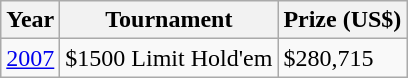<table class="wikitable">
<tr>
<th>Year</th>
<th>Tournament</th>
<th>Prize (US$)</th>
</tr>
<tr>
<td><a href='#'>2007</a></td>
<td>$1500 Limit Hold'em</td>
<td>$280,715</td>
</tr>
</table>
